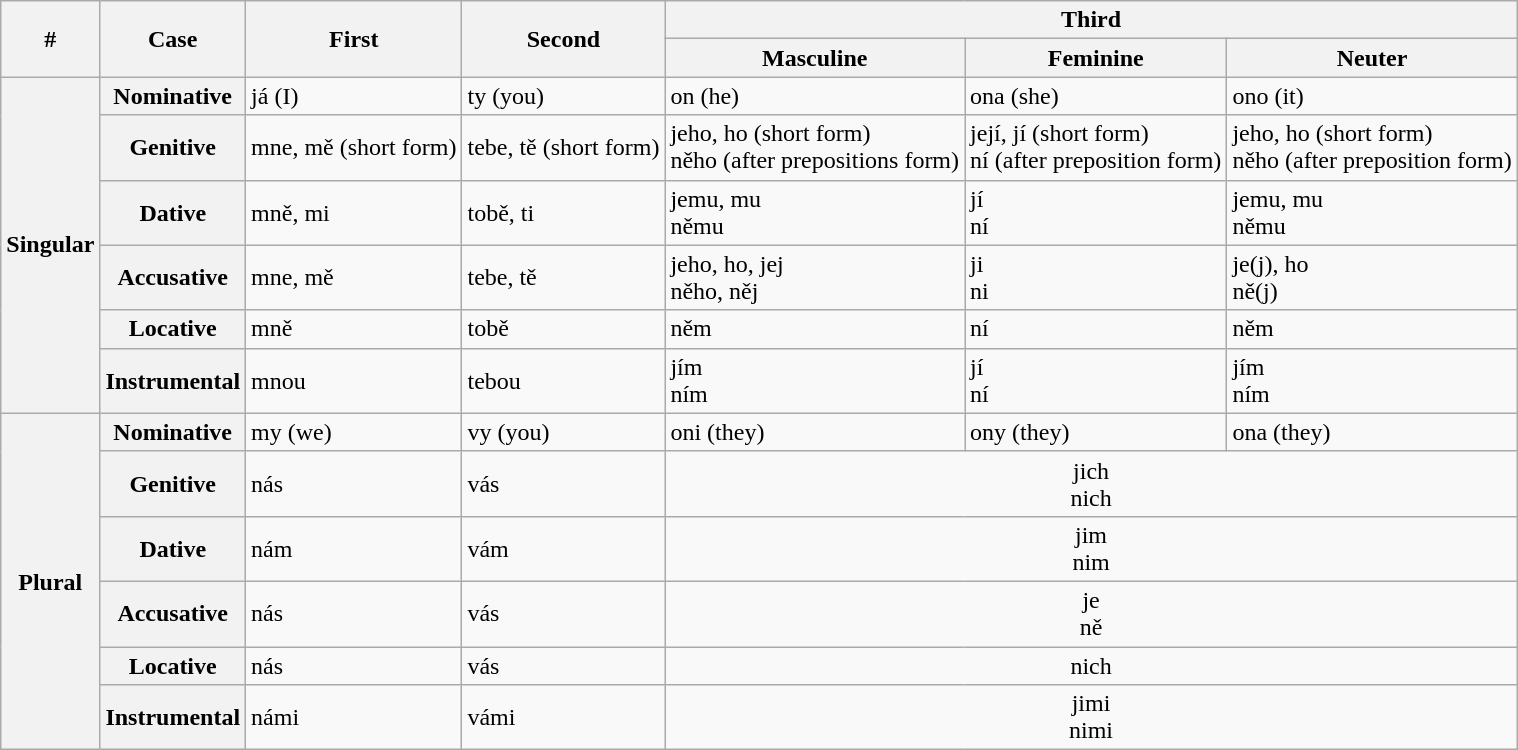<table class=wikitable>
<tr>
<th rowspan="2">#</th>
<th rowspan="2">Case</th>
<th rowspan="2">First</th>
<th rowspan="2">Second</th>
<th colspan="3">Third</th>
</tr>
<tr>
<th>Masculine</th>
<th>Feminine</th>
<th>Neuter</th>
</tr>
<tr>
<th rowspan="6">Singular</th>
<th>Nominative</th>
<td>já (I)</td>
<td>ty (you)</td>
<td>on (he)</td>
<td>ona (she)</td>
<td>ono (it)</td>
</tr>
<tr>
<th>Genitive</th>
<td>mne, mě (short form)</td>
<td>tebe, tě (short form)</td>
<td>jeho, ho (short form)<br>něho (after prepositions form)</td>
<td>její, jí (short form)<br>ní (after preposition form)</td>
<td>jeho, ho (short form)<br>něho (after preposition form)</td>
</tr>
<tr>
<th>Dative</th>
<td>mně, mi</td>
<td>tobě, ti</td>
<td>jemu, mu<br>němu</td>
<td>jí<br>ní</td>
<td>jemu, mu<br>němu</td>
</tr>
<tr>
<th>Accusative</th>
<td>mne, mě</td>
<td>tebe, tě</td>
<td>jeho, ho, jej<br>něho, něj</td>
<td>ji<br>ni</td>
<td>je(j), ho<br>ně(j)</td>
</tr>
<tr>
<th>Locative</th>
<td>mně</td>
<td>tobě</td>
<td>něm</td>
<td>ní</td>
<td>něm</td>
</tr>
<tr>
<th>Instrumental</th>
<td>mnou</td>
<td>tebou</td>
<td>jím<br>ním</td>
<td>jí<br>ní</td>
<td>jím<br>ním</td>
</tr>
<tr>
<th rowspan="6">Plural</th>
<th>Nominative</th>
<td>my (we)</td>
<td>vy (you)</td>
<td>oni (they)</td>
<td>ony (they)</td>
<td>ona (they)</td>
</tr>
<tr>
<th>Genitive</th>
<td>nás</td>
<td>vás</td>
<td colspan=3 align=center>jich<br>nich</td>
</tr>
<tr>
<th>Dative</th>
<td>nám</td>
<td>vám</td>
<td colspan=3 align=center>jim<br>nim</td>
</tr>
<tr>
<th>Accusative</th>
<td>nás</td>
<td>vás</td>
<td colspan=3 align=center>je<br>ně</td>
</tr>
<tr>
<th>Locative</th>
<td>nás</td>
<td>vás</td>
<td colspan=3 align=center>nich</td>
</tr>
<tr>
<th>Instrumental</th>
<td>námi</td>
<td>vámi</td>
<td colspan=3 align=center>jimi<br>nimi</td>
</tr>
</table>
